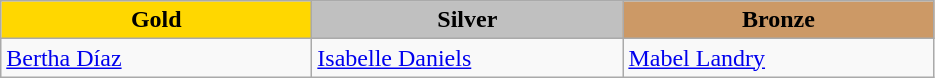<table class="wikitable" style="text-align:left">
<tr align="center">
<td width=200 bgcolor=gold><strong>Gold</strong></td>
<td width=200 bgcolor=silver><strong>Silver</strong></td>
<td width=200 bgcolor=CC9966><strong>Bronze</strong></td>
</tr>
<tr>
<td><a href='#'>Bertha Díaz</a><br><em></em></td>
<td><a href='#'>Isabelle Daniels</a><br><em></em></td>
<td><a href='#'>Mabel Landry</a><br><em></em></td>
</tr>
</table>
